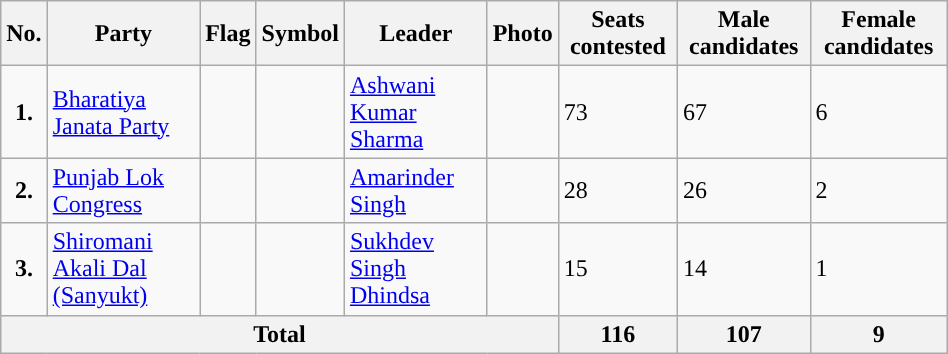<table class="wikitable"  width="50%">
<tr>
<th>No.</th>
<th>Party</th>
<th>Flag</th>
<th>Symbol</th>
<th>Leader</th>
<th>Photo</th>
<th>Seats contested</th>
<th>Male candidates</th>
<th>Female candidates</th>
</tr>
<tr>
<td ! style="text-align:center; background:"><strong>1.</strong></td>
<td><a href='#'>Bharatiya Janata Party</a></td>
<td></td>
<td></td>
<td><a href='#'>Ashwani Kumar Sharma</a></td>
<td></td>
<td>73</td>
<td>67</td>
<td>6</td>
</tr>
<tr>
<td ! style="text-align:center; background:"><strong>2.</strong></td>
<td><a href='#'>Punjab Lok Congress</a></td>
<td></td>
<td></td>
<td><a href='#'>Amarinder Singh</a></td>
<td></td>
<td>28</td>
<td>26</td>
<td>2</td>
</tr>
<tr>
<td ! style="text-align:center; background:"><strong>3.</strong></td>
<td><a href='#'>Shiromani Akali Dal (Sanyukt)</a></td>
<td></td>
<td></td>
<td><a href='#'>Sukhdev Singh Dhindsa</a></td>
<td></td>
<td>15</td>
<td>14</td>
<td>1</td>
</tr>
<tr>
<th colspan=6>Total</th>
<th>116</th>
<th>107</th>
<th>9</th>
</tr>
</table>
